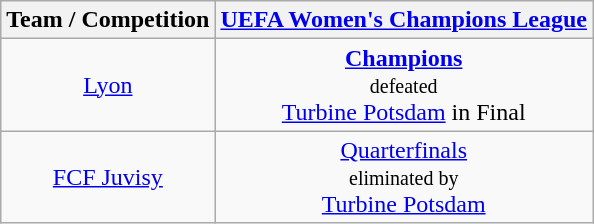<table class="wikitable">
<tr>
<th>Team / Competition</th>
<th><a href='#'>UEFA Women's Champions League</a></th>
</tr>
<tr align="center">
<td><a href='#'>Lyon</a></td>
<td><strong><a href='#'>Champions</a></strong> <br> <small>defeated</small> <br>  <a href='#'>Turbine Potsdam</a> in Final</td>
</tr>
<tr align="center">
<td><a href='#'>FCF Juvisy</a></td>
<td><a href='#'>Quarterfinals</a> <br> <small>eliminated by</small> <br>  <a href='#'>Turbine Potsdam</a></td>
</tr>
</table>
